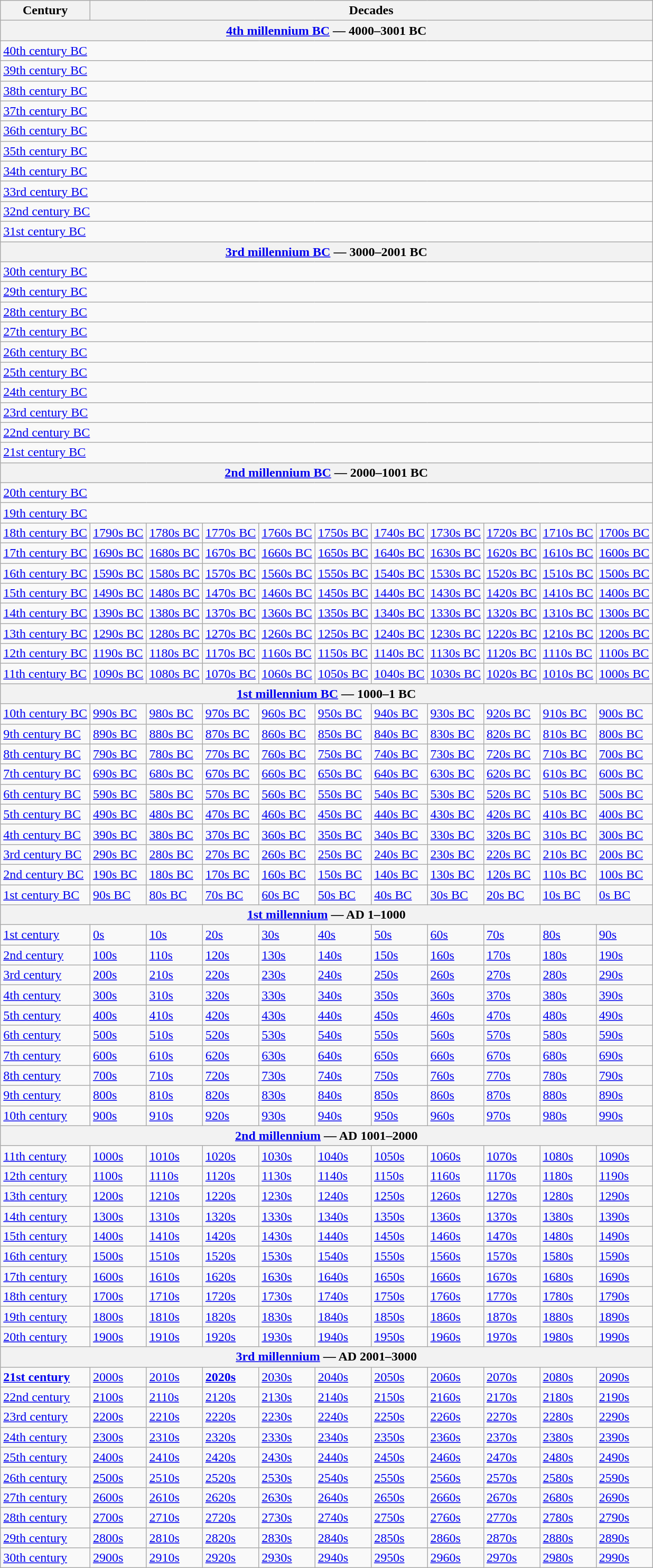<table class="wikitable">
<tr>
<th>Century</th>
<th colspan="10">Decades</th>
</tr>
<tr>
<th colspan="11"><a href='#'>4th millennium BC</a> — 4000–3001 BC</th>
</tr>
<tr>
<td colspan="11"><a href='#'>40th century BC</a></td>
</tr>
<tr>
<td colspan="11"><a href='#'>39th century BC</a></td>
</tr>
<tr>
<td colspan="11"><a href='#'>38th century BC</a></td>
</tr>
<tr>
<td colspan="11"><a href='#'>37th century BC</a></td>
</tr>
<tr>
<td colspan="11"><a href='#'>36th century BC</a></td>
</tr>
<tr>
<td colspan="11"><a href='#'>35th century BC</a></td>
</tr>
<tr>
<td colspan="11"><a href='#'>34th century BC</a></td>
</tr>
<tr>
<td colspan="11"><a href='#'>33rd century BC</a></td>
</tr>
<tr>
<td colspan="11"><a href='#'>32nd century BC</a></td>
</tr>
<tr>
<td colspan="11"><a href='#'>31st century BC</a></td>
</tr>
<tr>
<th colspan="11"><a href='#'>3rd millennium BC</a> — 3000–2001 BC</th>
</tr>
<tr>
<td colspan="11"><a href='#'>30th century BC</a></td>
</tr>
<tr>
<td colspan="11"><a href='#'>29th century BC</a></td>
</tr>
<tr>
<td colspan="11"><a href='#'>28th century BC</a></td>
</tr>
<tr>
<td colspan="11"><a href='#'>27th century BC</a></td>
</tr>
<tr>
<td colspan="11"><a href='#'>26th century BC</a></td>
</tr>
<tr>
<td colspan="11"><a href='#'>25th century BC</a></td>
</tr>
<tr>
<td colspan="11"><a href='#'>24th century BC</a></td>
</tr>
<tr>
<td colspan="11"><a href='#'>23rd century BC</a></td>
</tr>
<tr>
<td colspan="11"><a href='#'>22nd century BC</a></td>
</tr>
<tr>
<td colspan="11"><a href='#'>21st century BC</a></td>
</tr>
<tr>
<th colspan="11"><a href='#'>2nd millennium BC</a> — 2000–1001 BC</th>
</tr>
<tr>
<td colspan="11"><a href='#'>20th century BC</a></td>
</tr>
<tr>
<td colspan="11"><a href='#'>19th century BC</a></td>
</tr>
<tr>
<td><a href='#'>18th century BC</a></td>
<td><a href='#'>1790s BC</a></td>
<td><a href='#'>1780s BC</a></td>
<td><a href='#'>1770s BC</a></td>
<td><a href='#'>1760s BC</a></td>
<td><a href='#'>1750s BC</a></td>
<td><a href='#'>1740s BC</a></td>
<td><a href='#'>1730s BC</a></td>
<td><a href='#'>1720s BC</a></td>
<td><a href='#'>1710s BC</a></td>
<td><a href='#'>1700s BC</a></td>
</tr>
<tr>
<td><a href='#'>17th century BC</a></td>
<td><a href='#'>1690s BC</a></td>
<td><a href='#'>1680s BC</a></td>
<td><a href='#'>1670s BC</a></td>
<td><a href='#'>1660s BC</a></td>
<td><a href='#'>1650s BC</a></td>
<td><a href='#'>1640s BC</a></td>
<td><a href='#'>1630s BC</a></td>
<td><a href='#'>1620s BC</a></td>
<td><a href='#'>1610s BC</a></td>
<td><a href='#'>1600s BC</a></td>
</tr>
<tr>
<td><a href='#'>16th century BC</a></td>
<td><a href='#'>1590s BC</a></td>
<td><a href='#'>1580s BC</a></td>
<td><a href='#'>1570s BC</a></td>
<td><a href='#'>1560s BC</a></td>
<td><a href='#'>1550s BC</a></td>
<td><a href='#'>1540s BC</a></td>
<td><a href='#'>1530s BC</a></td>
<td><a href='#'>1520s BC</a></td>
<td><a href='#'>1510s BC</a></td>
<td><a href='#'>1500s BC</a></td>
</tr>
<tr>
<td><a href='#'>15th century BC</a></td>
<td><a href='#'>1490s BC</a></td>
<td><a href='#'>1480s BC</a></td>
<td><a href='#'>1470s BC</a></td>
<td><a href='#'>1460s BC</a></td>
<td><a href='#'>1450s BC</a></td>
<td><a href='#'>1440s BC</a></td>
<td><a href='#'>1430s BC</a></td>
<td><a href='#'>1420s BC</a></td>
<td><a href='#'>1410s BC</a></td>
<td><a href='#'>1400s BC</a></td>
</tr>
<tr>
<td><a href='#'>14th century BC</a></td>
<td><a href='#'>1390s BC</a></td>
<td><a href='#'>1380s BC</a></td>
<td><a href='#'>1370s BC</a></td>
<td><a href='#'>1360s BC</a></td>
<td><a href='#'>1350s BC</a></td>
<td><a href='#'>1340s BC</a></td>
<td><a href='#'>1330s BC</a></td>
<td><a href='#'>1320s BC</a></td>
<td><a href='#'>1310s BC</a></td>
<td><a href='#'>1300s BC</a></td>
</tr>
<tr>
<td><a href='#'>13th century BC</a></td>
<td><a href='#'>1290s BC</a></td>
<td><a href='#'>1280s BC</a></td>
<td><a href='#'>1270s BC</a></td>
<td><a href='#'>1260s BC</a></td>
<td><a href='#'>1250s BC</a></td>
<td><a href='#'>1240s BC</a></td>
<td><a href='#'>1230s BC</a></td>
<td><a href='#'>1220s BC</a></td>
<td><a href='#'>1210s BC</a></td>
<td><a href='#'>1200s BC</a></td>
</tr>
<tr>
<td><a href='#'>12th century BC</a></td>
<td><a href='#'>1190s BC</a></td>
<td><a href='#'>1180s BC</a></td>
<td><a href='#'>1170s BC</a></td>
<td><a href='#'>1160s BC</a></td>
<td><a href='#'>1150s BC</a></td>
<td><a href='#'>1140s BC</a></td>
<td><a href='#'>1130s BC</a></td>
<td><a href='#'>1120s BC</a></td>
<td><a href='#'>1110s BC</a></td>
<td><a href='#'>1100s BC</a></td>
</tr>
<tr>
<td><a href='#'>11th century BC</a></td>
<td><a href='#'>1090s BC</a></td>
<td><a href='#'>1080s BC</a></td>
<td><a href='#'>1070s BC</a></td>
<td><a href='#'>1060s BC</a></td>
<td><a href='#'>1050s BC</a></td>
<td><a href='#'>1040s BC</a></td>
<td><a href='#'>1030s BC</a></td>
<td><a href='#'>1020s BC</a></td>
<td><a href='#'>1010s BC</a></td>
<td><a href='#'>1000s BC</a></td>
</tr>
<tr>
<th colspan="11"><a href='#'>1st millennium BC</a> — 1000–1 BC</th>
</tr>
<tr>
<td><a href='#'>10th century BC</a></td>
<td><a href='#'>990s BC</a></td>
<td><a href='#'>980s BC</a></td>
<td><a href='#'>970s BC</a></td>
<td><a href='#'>960s BC</a></td>
<td><a href='#'>950s BC</a></td>
<td><a href='#'>940s BC</a></td>
<td><a href='#'>930s BC</a></td>
<td><a href='#'>920s BC</a></td>
<td><a href='#'>910s BC</a></td>
<td><a href='#'>900s BC</a></td>
</tr>
<tr>
<td><a href='#'>9th century BC</a></td>
<td><a href='#'>890s BC</a></td>
<td><a href='#'>880s BC</a></td>
<td><a href='#'>870s BC</a></td>
<td><a href='#'>860s BC</a></td>
<td><a href='#'>850s BC</a></td>
<td><a href='#'>840s BC</a></td>
<td><a href='#'>830s BC</a></td>
<td><a href='#'>820s BC</a></td>
<td><a href='#'>810s BC</a></td>
<td><a href='#'>800s BC</a></td>
</tr>
<tr>
<td><a href='#'>8th century BC</a></td>
<td><a href='#'>790s BC</a></td>
<td><a href='#'>780s BC</a></td>
<td><a href='#'>770s BC</a></td>
<td><a href='#'>760s BC</a></td>
<td><a href='#'>750s BC</a></td>
<td><a href='#'>740s BC</a></td>
<td><a href='#'>730s BC</a></td>
<td><a href='#'>720s BC</a></td>
<td><a href='#'>710s BC</a></td>
<td><a href='#'>700s BC</a></td>
</tr>
<tr>
<td><a href='#'>7th century BC</a></td>
<td><a href='#'>690s BC</a></td>
<td><a href='#'>680s BC</a></td>
<td><a href='#'>670s BC</a></td>
<td><a href='#'>660s BC</a></td>
<td><a href='#'>650s BC</a></td>
<td><a href='#'>640s BC</a></td>
<td><a href='#'>630s BC</a></td>
<td><a href='#'>620s BC</a></td>
<td><a href='#'>610s BC</a></td>
<td><a href='#'>600s BC</a></td>
</tr>
<tr>
<td><a href='#'>6th century BC</a></td>
<td><a href='#'>590s BC</a></td>
<td><a href='#'>580s BC</a></td>
<td><a href='#'>570s BC</a></td>
<td><a href='#'>560s BC</a></td>
<td><a href='#'>550s BC</a></td>
<td><a href='#'>540s BC</a></td>
<td><a href='#'>530s BC</a></td>
<td><a href='#'>520s BC</a></td>
<td><a href='#'>510s BC</a></td>
<td><a href='#'>500s BC</a></td>
</tr>
<tr>
<td><a href='#'>5th century BC</a></td>
<td><a href='#'>490s BC</a></td>
<td><a href='#'>480s BC</a></td>
<td><a href='#'>470s BC</a></td>
<td><a href='#'>460s BC</a></td>
<td><a href='#'>450s BC</a></td>
<td><a href='#'>440s BC</a></td>
<td><a href='#'>430s BC</a></td>
<td><a href='#'>420s BC</a></td>
<td><a href='#'>410s BC</a></td>
<td><a href='#'>400s BC</a></td>
</tr>
<tr>
<td><a href='#'>4th century BC</a></td>
<td><a href='#'>390s BC</a></td>
<td><a href='#'>380s BC</a></td>
<td><a href='#'>370s BC</a></td>
<td><a href='#'>360s BC</a></td>
<td><a href='#'>350s BC</a></td>
<td><a href='#'>340s BC</a></td>
<td><a href='#'>330s BC</a></td>
<td><a href='#'>320s BC</a></td>
<td><a href='#'>310s BC</a></td>
<td><a href='#'>300s BC</a></td>
</tr>
<tr>
<td><a href='#'>3rd century BC</a></td>
<td><a href='#'>290s BC</a></td>
<td><a href='#'>280s BC</a></td>
<td><a href='#'>270s BC</a></td>
<td><a href='#'>260s BC</a></td>
<td><a href='#'>250s BC</a></td>
<td><a href='#'>240s BC</a></td>
<td><a href='#'>230s BC</a></td>
<td><a href='#'>220s BC</a></td>
<td><a href='#'>210s BC</a></td>
<td><a href='#'>200s BC</a></td>
</tr>
<tr>
<td><a href='#'>2nd century BC</a></td>
<td><a href='#'>190s BC</a></td>
<td><a href='#'>180s BC</a></td>
<td><a href='#'>170s BC</a></td>
<td><a href='#'>160s BC</a></td>
<td><a href='#'>150s BC</a></td>
<td><a href='#'>140s BC</a></td>
<td><a href='#'>130s BC</a></td>
<td><a href='#'>120s BC</a></td>
<td><a href='#'>110s BC</a></td>
<td><a href='#'>100s BC</a></td>
</tr>
<tr>
<td><a href='#'>1st century BC</a></td>
<td><a href='#'>90s BC</a></td>
<td><a href='#'>80s BC</a></td>
<td><a href='#'>70s BC</a></td>
<td><a href='#'>60s BC</a></td>
<td><a href='#'>50s BC</a></td>
<td><a href='#'>40s BC</a></td>
<td><a href='#'>30s BC</a></td>
<td><a href='#'>20s BC</a></td>
<td><a href='#'>10s BC</a></td>
<td><a href='#'>0s BC</a></td>
</tr>
<tr>
<th colspan="11"><a href='#'>1st millennium</a> — AD 1–1000</th>
</tr>
<tr>
<td><a href='#'>1st century</a></td>
<td><a href='#'>0s</a></td>
<td><a href='#'>10s</a></td>
<td><a href='#'>20s</a></td>
<td><a href='#'>30s</a></td>
<td><a href='#'>40s</a></td>
<td><a href='#'>50s</a></td>
<td><a href='#'>60s</a></td>
<td><a href='#'>70s</a></td>
<td><a href='#'>80s</a></td>
<td><a href='#'>90s</a></td>
</tr>
<tr>
<td><a href='#'>2nd century</a></td>
<td><a href='#'>100s</a></td>
<td><a href='#'>110s</a></td>
<td><a href='#'>120s</a></td>
<td><a href='#'>130s</a></td>
<td><a href='#'>140s</a></td>
<td><a href='#'>150s</a></td>
<td><a href='#'>160s</a></td>
<td><a href='#'>170s</a></td>
<td><a href='#'>180s</a></td>
<td><a href='#'>190s</a></td>
</tr>
<tr>
<td><a href='#'>3rd century</a></td>
<td><a href='#'>200s</a></td>
<td><a href='#'>210s</a></td>
<td><a href='#'>220s</a></td>
<td><a href='#'>230s</a></td>
<td><a href='#'>240s</a></td>
<td><a href='#'>250s</a></td>
<td><a href='#'>260s</a></td>
<td><a href='#'>270s</a></td>
<td><a href='#'>280s</a></td>
<td><a href='#'>290s</a></td>
</tr>
<tr>
<td><a href='#'>4th century</a></td>
<td><a href='#'>300s</a></td>
<td><a href='#'>310s</a></td>
<td><a href='#'>320s</a></td>
<td><a href='#'>330s</a></td>
<td><a href='#'>340s</a></td>
<td><a href='#'>350s</a></td>
<td><a href='#'>360s</a></td>
<td><a href='#'>370s</a></td>
<td><a href='#'>380s</a></td>
<td><a href='#'>390s</a></td>
</tr>
<tr>
<td><a href='#'>5th century</a></td>
<td><a href='#'>400s</a></td>
<td><a href='#'>410s</a></td>
<td><a href='#'>420s</a></td>
<td><a href='#'>430s</a></td>
<td><a href='#'>440s</a></td>
<td><a href='#'>450s</a></td>
<td><a href='#'>460s</a></td>
<td><a href='#'>470s</a></td>
<td><a href='#'>480s</a></td>
<td><a href='#'>490s</a></td>
</tr>
<tr>
<td><a href='#'>6th century</a></td>
<td><a href='#'>500s</a></td>
<td><a href='#'>510s</a></td>
<td><a href='#'>520s</a></td>
<td><a href='#'>530s</a></td>
<td><a href='#'>540s</a></td>
<td><a href='#'>550s</a></td>
<td><a href='#'>560s</a></td>
<td><a href='#'>570s</a></td>
<td><a href='#'>580s</a></td>
<td><a href='#'>590s</a></td>
</tr>
<tr>
<td><a href='#'>7th century</a></td>
<td><a href='#'>600s</a></td>
<td><a href='#'>610s</a></td>
<td><a href='#'>620s</a></td>
<td><a href='#'>630s</a></td>
<td><a href='#'>640s</a></td>
<td><a href='#'>650s</a></td>
<td><a href='#'>660s</a></td>
<td><a href='#'>670s</a></td>
<td><a href='#'>680s</a></td>
<td><a href='#'>690s</a></td>
</tr>
<tr>
<td><a href='#'>8th century</a></td>
<td><a href='#'>700s</a></td>
<td><a href='#'>710s</a></td>
<td><a href='#'>720s</a></td>
<td><a href='#'>730s</a></td>
<td><a href='#'>740s</a></td>
<td><a href='#'>750s</a></td>
<td><a href='#'>760s</a></td>
<td><a href='#'>770s</a></td>
<td><a href='#'>780s</a></td>
<td><a href='#'>790s</a></td>
</tr>
<tr>
<td><a href='#'>9th century</a></td>
<td><a href='#'>800s</a></td>
<td><a href='#'>810s</a></td>
<td><a href='#'>820s</a></td>
<td><a href='#'>830s</a></td>
<td><a href='#'>840s</a></td>
<td><a href='#'>850s</a></td>
<td><a href='#'>860s</a></td>
<td><a href='#'>870s</a></td>
<td><a href='#'>880s</a></td>
<td><a href='#'>890s</a></td>
</tr>
<tr>
<td><a href='#'>10th century</a></td>
<td><a href='#'>900s</a></td>
<td><a href='#'>910s</a></td>
<td><a href='#'>920s</a></td>
<td><a href='#'>930s</a></td>
<td><a href='#'>940s</a></td>
<td><a href='#'>950s</a></td>
<td><a href='#'>960s</a></td>
<td><a href='#'>970s</a></td>
<td><a href='#'>980s</a></td>
<td><a href='#'>990s</a></td>
</tr>
<tr>
<th colspan="11"><a href='#'>2nd millennium</a> — AD 1001–2000</th>
</tr>
<tr>
<td><a href='#'>11th century</a></td>
<td><a href='#'>1000s</a></td>
<td><a href='#'>1010s</a></td>
<td><a href='#'>1020s</a></td>
<td><a href='#'>1030s</a></td>
<td><a href='#'>1040s</a></td>
<td><a href='#'>1050s</a></td>
<td><a href='#'>1060s</a></td>
<td><a href='#'>1070s</a></td>
<td><a href='#'>1080s</a></td>
<td><a href='#'>1090s</a></td>
</tr>
<tr>
<td><a href='#'>12th century</a></td>
<td><a href='#'>1100s</a></td>
<td><a href='#'>1110s</a></td>
<td><a href='#'>1120s</a></td>
<td><a href='#'>1130s</a></td>
<td><a href='#'>1140s</a></td>
<td><a href='#'>1150s</a></td>
<td><a href='#'>1160s</a></td>
<td><a href='#'>1170s</a></td>
<td><a href='#'>1180s</a></td>
<td><a href='#'>1190s</a></td>
</tr>
<tr>
<td><a href='#'>13th century</a></td>
<td><a href='#'>1200s</a></td>
<td><a href='#'>1210s</a></td>
<td><a href='#'>1220s</a></td>
<td><a href='#'>1230s</a></td>
<td><a href='#'>1240s</a></td>
<td><a href='#'>1250s</a></td>
<td><a href='#'>1260s</a></td>
<td><a href='#'>1270s</a></td>
<td><a href='#'>1280s</a></td>
<td><a href='#'>1290s</a></td>
</tr>
<tr>
<td><a href='#'>14th century</a></td>
<td><a href='#'>1300s</a></td>
<td><a href='#'>1310s</a></td>
<td><a href='#'>1320s</a></td>
<td><a href='#'>1330s</a></td>
<td><a href='#'>1340s</a></td>
<td><a href='#'>1350s</a></td>
<td><a href='#'>1360s</a></td>
<td><a href='#'>1370s</a></td>
<td><a href='#'>1380s</a></td>
<td><a href='#'>1390s</a></td>
</tr>
<tr>
<td><a href='#'>15th century</a></td>
<td><a href='#'>1400s</a></td>
<td><a href='#'>1410s</a></td>
<td><a href='#'>1420s</a></td>
<td><a href='#'>1430s</a></td>
<td><a href='#'>1440s</a></td>
<td><a href='#'>1450s</a></td>
<td><a href='#'>1460s</a></td>
<td><a href='#'>1470s</a></td>
<td><a href='#'>1480s</a></td>
<td><a href='#'>1490s</a></td>
</tr>
<tr>
<td><a href='#'>16th century</a></td>
<td><a href='#'>1500s</a></td>
<td><a href='#'>1510s</a></td>
<td><a href='#'>1520s</a></td>
<td><a href='#'>1530s</a></td>
<td><a href='#'>1540s</a></td>
<td><a href='#'>1550s</a></td>
<td><a href='#'>1560s</a></td>
<td><a href='#'>1570s</a></td>
<td><a href='#'>1580s</a></td>
<td><a href='#'>1590s</a></td>
</tr>
<tr>
<td><a href='#'>17th century</a></td>
<td><a href='#'>1600s</a></td>
<td><a href='#'>1610s</a></td>
<td><a href='#'>1620s</a></td>
<td><a href='#'>1630s</a></td>
<td><a href='#'>1640s</a></td>
<td><a href='#'>1650s</a></td>
<td><a href='#'>1660s</a></td>
<td><a href='#'>1670s</a></td>
<td><a href='#'>1680s</a></td>
<td><a href='#'>1690s</a></td>
</tr>
<tr>
<td><a href='#'>18th century</a></td>
<td><a href='#'>1700s</a></td>
<td><a href='#'>1710s</a></td>
<td><a href='#'>1720s</a></td>
<td><a href='#'>1730s</a></td>
<td><a href='#'>1740s</a></td>
<td><a href='#'>1750s</a></td>
<td><a href='#'>1760s</a></td>
<td><a href='#'>1770s</a></td>
<td><a href='#'>1780s</a></td>
<td><a href='#'>1790s</a></td>
</tr>
<tr>
<td><a href='#'>19th century</a></td>
<td><a href='#'>1800s</a></td>
<td><a href='#'>1810s</a></td>
<td><a href='#'>1820s</a></td>
<td><a href='#'>1830s</a></td>
<td><a href='#'>1840s</a></td>
<td><a href='#'>1850s</a></td>
<td><a href='#'>1860s</a></td>
<td><a href='#'>1870s</a></td>
<td><a href='#'>1880s</a></td>
<td><a href='#'>1890s</a></td>
</tr>
<tr>
<td><a href='#'>20th century</a></td>
<td><a href='#'>1900s</a></td>
<td><a href='#'>1910s</a></td>
<td><a href='#'>1920s</a></td>
<td><a href='#'>1930s</a></td>
<td><a href='#'>1940s</a></td>
<td><a href='#'>1950s</a></td>
<td><a href='#'>1960s</a></td>
<td><a href='#'>1970s</a></td>
<td><a href='#'>1980s</a></td>
<td><a href='#'>1990s</a></td>
</tr>
<tr>
<th colspan="11"><a href='#'>3rd millennium</a> — AD 2001–3000</th>
</tr>
<tr>
<td><strong><a href='#'>21st century</a></strong></td>
<td><a href='#'>2000s</a></td>
<td><a href='#'>2010s</a></td>
<td><strong><a href='#'>2020s</a></strong></td>
<td><a href='#'>2030s</a></td>
<td><a href='#'>2040s</a></td>
<td><a href='#'>2050s</a></td>
<td><a href='#'>2060s</a></td>
<td><a href='#'>2070s</a></td>
<td><a href='#'>2080s</a></td>
<td><a href='#'>2090s</a></td>
</tr>
<tr>
<td><a href='#'>22nd century</a></td>
<td><a href='#'>2100s</a></td>
<td><a href='#'>2110s</a></td>
<td><a href='#'>2120s</a></td>
<td><a href='#'>2130s</a></td>
<td><a href='#'>2140s</a></td>
<td><a href='#'>2150s</a></td>
<td><a href='#'>2160s</a></td>
<td><a href='#'>2170s</a></td>
<td><a href='#'>2180s</a></td>
<td><a href='#'>2190s</a></td>
</tr>
<tr>
<td><a href='#'>23rd century</a></td>
<td><a href='#'>2200s</a></td>
<td><a href='#'>2210s</a></td>
<td><a href='#'>2220s</a></td>
<td><a href='#'>2230s</a></td>
<td><a href='#'>2240s</a></td>
<td><a href='#'>2250s</a></td>
<td><a href='#'>2260s</a></td>
<td><a href='#'>2270s</a></td>
<td><a href='#'>2280s</a></td>
<td><a href='#'>2290s</a></td>
</tr>
<tr>
<td><a href='#'>24th century</a></td>
<td><a href='#'>2300s</a></td>
<td><a href='#'>2310s</a></td>
<td><a href='#'>2320s</a></td>
<td><a href='#'>2330s</a></td>
<td><a href='#'>2340s</a></td>
<td><a href='#'>2350s</a></td>
<td><a href='#'>2360s</a></td>
<td><a href='#'>2370s</a></td>
<td><a href='#'>2380s</a></td>
<td><a href='#'>2390s</a></td>
</tr>
<tr>
<td><a href='#'>25th century</a></td>
<td><a href='#'>2400s</a></td>
<td><a href='#'>2410s</a></td>
<td><a href='#'>2420s</a></td>
<td><a href='#'>2430s</a></td>
<td><a href='#'>2440s</a></td>
<td><a href='#'>2450s</a></td>
<td><a href='#'>2460s</a></td>
<td><a href='#'>2470s</a></td>
<td><a href='#'>2480s</a></td>
<td><a href='#'>2490s</a></td>
</tr>
<tr>
<td><a href='#'>26th century</a></td>
<td><a href='#'>2500s</a></td>
<td><a href='#'>2510s</a></td>
<td><a href='#'>2520s</a></td>
<td><a href='#'>2530s</a></td>
<td><a href='#'>2540s</a></td>
<td><a href='#'>2550s</a></td>
<td><a href='#'>2560s</a></td>
<td><a href='#'>2570s</a></td>
<td><a href='#'>2580s</a></td>
<td><a href='#'>2590s</a></td>
</tr>
<tr>
<td><a href='#'>27th century</a></td>
<td><a href='#'>2600s</a></td>
<td><a href='#'>2610s</a></td>
<td><a href='#'>2620s</a></td>
<td><a href='#'>2630s</a></td>
<td><a href='#'>2640s</a></td>
<td><a href='#'>2650s</a></td>
<td><a href='#'>2660s</a></td>
<td><a href='#'>2670s</a></td>
<td><a href='#'>2680s</a></td>
<td><a href='#'>2690s</a></td>
</tr>
<tr>
<td><a href='#'>28th century</a></td>
<td><a href='#'>2700s</a></td>
<td><a href='#'>2710s</a></td>
<td><a href='#'>2720s</a></td>
<td><a href='#'>2730s</a></td>
<td><a href='#'>2740s</a></td>
<td><a href='#'>2750s</a></td>
<td><a href='#'>2760s</a></td>
<td><a href='#'>2770s</a></td>
<td><a href='#'>2780s</a></td>
<td><a href='#'>2790s</a></td>
</tr>
<tr>
<td><a href='#'>29th century</a></td>
<td><a href='#'>2800s</a></td>
<td><a href='#'>2810s</a></td>
<td><a href='#'>2820s</a></td>
<td><a href='#'>2830s</a></td>
<td><a href='#'>2840s</a></td>
<td><a href='#'>2850s</a></td>
<td><a href='#'>2860s</a></td>
<td><a href='#'>2870s</a></td>
<td><a href='#'>2880s</a></td>
<td><a href='#'>2890s</a></td>
</tr>
<tr>
<td><a href='#'>30th century</a></td>
<td><a href='#'>2900s</a></td>
<td><a href='#'>2910s</a></td>
<td><a href='#'>2920s</a></td>
<td><a href='#'>2930s</a></td>
<td><a href='#'>2940s</a></td>
<td><a href='#'>2950s</a></td>
<td><a href='#'>2960s</a></td>
<td><a href='#'>2970s</a></td>
<td><a href='#'>2980s</a></td>
<td><a href='#'>2990s</a></td>
</tr>
</table>
